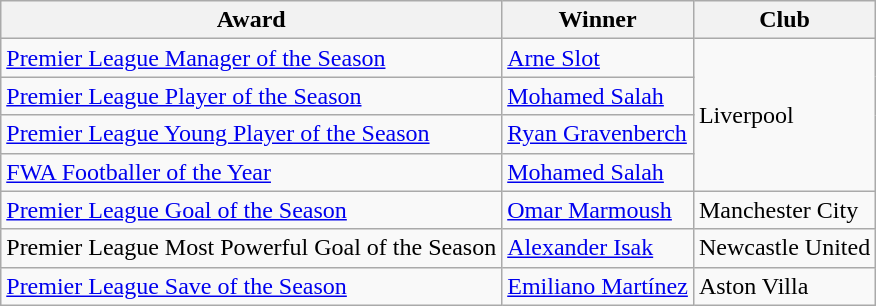<table class="wikitable">
<tr>
<th>Award</th>
<th>Winner</th>
<th>Club</th>
</tr>
<tr>
<td><a href='#'>Premier League Manager of the Season</a></td>
<td> <a href='#'>Arne Slot</a></td>
<td rowspan="4">Liverpool</td>
</tr>
<tr>
<td><a href='#'>Premier League Player of the Season</a></td>
<td> <a href='#'>Mohamed Salah</a></td>
</tr>
<tr>
<td><a href='#'>Premier League Young Player of the Season</a></td>
<td> <a href='#'>Ryan Gravenberch</a></td>
</tr>
<tr>
<td><a href='#'>FWA Footballer of the Year</a></td>
<td> <a href='#'>Mohamed Salah</a></td>
</tr>
<tr>
<td><a href='#'>Premier League Goal of the Season</a></td>
<td> <a href='#'>Omar Marmoush</a></td>
<td>Manchester City</td>
</tr>
<tr>
<td>Premier League Most Powerful Goal of the Season</td>
<td> <a href='#'>Alexander Isak</a></td>
<td>Newcastle United</td>
</tr>
<tr>
<td><a href='#'>Premier League Save of the Season</a></td>
<td> <a href='#'>Emiliano Martínez</a></td>
<td>Aston Villa</td>
</tr>
</table>
